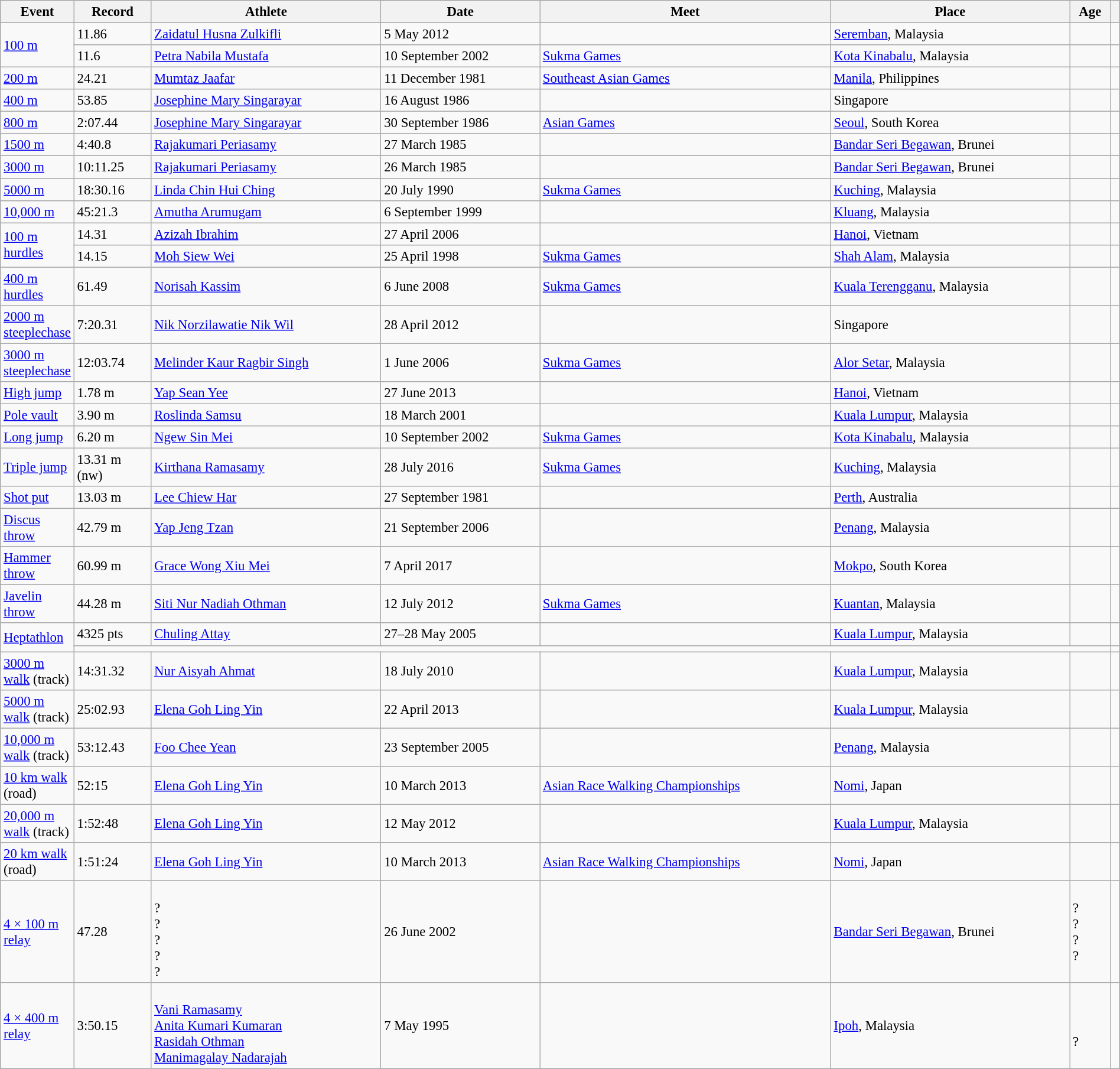<table class="wikitable" style="font-size:95%; width: 100%;">
<tr>
<th width=50>Event</th>
<th width=80>Record</th>
<th>Athlete</th>
<th>Date</th>
<th>Meet</th>
<th>Place</th>
<th>Age</th>
<th></th>
</tr>
<tr>
<td rowspan=2><a href='#'>100 m</a></td>
<td>11.86</td>
<td><a href='#'>Zaidatul Husna Zulkifli</a></td>
<td>5 May 2012</td>
<td></td>
<td><a href='#'>Seremban</a>, Malaysia</td>
<td></td>
<td></td>
</tr>
<tr>
<td>11.6 </td>
<td><a href='#'>Petra Nabila Mustafa</a></td>
<td>10 September 2002</td>
<td><a href='#'>Sukma Games</a></td>
<td><a href='#'>Kota Kinabalu</a>, Malaysia</td>
<td></td>
<td></td>
</tr>
<tr>
<td><a href='#'>200 m</a></td>
<td>24.21</td>
<td><a href='#'>Mumtaz Jaafar</a></td>
<td>11 December 1981</td>
<td><a href='#'>Southeast Asian Games</a></td>
<td><a href='#'>Manila</a>, Philippines</td>
<td></td>
<td></td>
</tr>
<tr>
<td><a href='#'>400 m</a></td>
<td>53.85</td>
<td><a href='#'>Josephine Mary Singarayar</a></td>
<td>16 August 1986</td>
<td></td>
<td>Singapore</td>
<td></td>
<td></td>
</tr>
<tr>
<td><a href='#'>800 m</a></td>
<td>2:07.44</td>
<td><a href='#'>Josephine Mary Singarayar</a></td>
<td>30 September 1986</td>
<td><a href='#'>Asian Games</a></td>
<td><a href='#'>Seoul</a>, South Korea</td>
<td></td>
<td></td>
</tr>
<tr>
<td><a href='#'>1500 m</a></td>
<td>4:40.8 </td>
<td><a href='#'>Rajakumari Periasamy</a></td>
<td>27 March 1985</td>
<td></td>
<td><a href='#'>Bandar Seri Begawan</a>, Brunei</td>
<td></td>
<td></td>
</tr>
<tr>
<td><a href='#'>3000 m</a></td>
<td>10:11.25</td>
<td><a href='#'>Rajakumari Periasamy</a></td>
<td>26 March 1985</td>
<td></td>
<td><a href='#'>Bandar Seri Begawan</a>, Brunei</td>
<td></td>
<td></td>
</tr>
<tr>
<td><a href='#'>5000 m</a></td>
<td>18:30.16</td>
<td><a href='#'>Linda Chin Hui Ching</a></td>
<td>20 July 1990</td>
<td><a href='#'>Sukma Games</a></td>
<td><a href='#'>Kuching</a>, Malaysia</td>
<td></td>
<td></td>
</tr>
<tr>
<td><a href='#'>10,000 m</a></td>
<td>45:21.3 </td>
<td><a href='#'>Amutha Arumugam</a></td>
<td>6 September 1999</td>
<td></td>
<td><a href='#'>Kluang</a>, Malaysia</td>
<td></td>
<td></td>
</tr>
<tr>
<td rowspan=2><a href='#'>100 m hurdles</a></td>
<td>14.31</td>
<td><a href='#'>Azizah Ibrahim</a></td>
<td>27 April 2006</td>
<td></td>
<td><a href='#'>Hanoi</a>, Vietnam</td>
<td></td>
<td></td>
</tr>
<tr>
<td>14.15 </td>
<td><a href='#'>Moh Siew Wei</a></td>
<td>25 April 1998</td>
<td><a href='#'>Sukma Games</a></td>
<td><a href='#'>Shah Alam</a>, Malaysia</td>
<td></td>
<td></td>
</tr>
<tr>
<td><a href='#'>400 m hurdles</a></td>
<td>61.49</td>
<td><a href='#'>Norisah Kassim</a></td>
<td>6 June 2008</td>
<td><a href='#'>Sukma Games</a></td>
<td> <a href='#'>Kuala Terengganu</a>, Malaysia</td>
<td></td>
<td></td>
</tr>
<tr>
<td><a href='#'>2000 m steeplechase</a></td>
<td>7:20.31</td>
<td><a href='#'>Nik Norzilawatie Nik Wil</a></td>
<td>28 April 2012</td>
<td></td>
<td> Singapore</td>
<td></td>
<td></td>
</tr>
<tr>
<td><a href='#'>3000 m steeplechase</a></td>
<td>12:03.74</td>
<td><a href='#'>Melinder Kaur Ragbir Singh</a></td>
<td>1 June 2006</td>
<td><a href='#'>Sukma Games</a></td>
<td> <a href='#'>Alor Setar</a>, Malaysia</td>
<td></td>
<td></td>
</tr>
<tr>
<td><a href='#'>High jump</a></td>
<td>1.78 m</td>
<td><a href='#'>Yap Sean Yee</a></td>
<td>27 June 2013</td>
<td></td>
<td> <a href='#'>Hanoi</a>, Vietnam</td>
<td></td>
<td></td>
</tr>
<tr>
<td><a href='#'>Pole vault</a></td>
<td>3.90 m</td>
<td><a href='#'>Roslinda Samsu</a></td>
<td>18 March 2001</td>
<td></td>
<td> <a href='#'>Kuala Lumpur</a>, Malaysia</td>
<td></td>
<td></td>
</tr>
<tr>
<td><a href='#'>Long jump</a></td>
<td>6.20 m</td>
<td><a href='#'>Ngew Sin Mei</a></td>
<td>10 September 2002</td>
<td><a href='#'>Sukma Games</a></td>
<td> <a href='#'>Kota Kinabalu</a>, Malaysia</td>
<td></td>
<td></td>
</tr>
<tr>
<td><a href='#'>Triple jump</a></td>
<td>13.31 m (nw)</td>
<td><a href='#'>Kirthana Ramasamy</a></td>
<td>28 July 2016</td>
<td><a href='#'>Sukma Games</a></td>
<td> <a href='#'>Kuching</a>, Malaysia</td>
<td></td>
<td></td>
</tr>
<tr>
<td><a href='#'>Shot put</a></td>
<td>13.03 m</td>
<td><a href='#'>Lee Chiew Har</a></td>
<td>27 September 1981</td>
<td></td>
<td> <a href='#'>Perth</a>, Australia</td>
<td></td>
<td></td>
</tr>
<tr>
<td><a href='#'>Discus throw</a></td>
<td>42.79 m</td>
<td><a href='#'>Yap Jeng Tzan</a></td>
<td>21 September 2006</td>
<td></td>
<td> <a href='#'>Penang</a>, Malaysia</td>
<td></td>
<td></td>
</tr>
<tr>
<td><a href='#'>Hammer throw</a></td>
<td>60.99 m</td>
<td><a href='#'>Grace Wong Xiu Mei</a></td>
<td>7 April 2017</td>
<td></td>
<td><a href='#'>Mokpo</a>, South Korea</td>
<td></td>
<td></td>
</tr>
<tr>
<td><a href='#'>Javelin throw</a></td>
<td>44.28 m</td>
<td><a href='#'>Siti Nur Nadiah Othman</a></td>
<td>12 July 2012</td>
<td><a href='#'>Sukma Games</a></td>
<td><a href='#'>Kuantan</a>, Malaysia</td>
<td></td>
<td></td>
</tr>
<tr>
<td rowspan=2><a href='#'>Heptathlon</a></td>
<td>4325 pts</td>
<td><a href='#'>Chuling Attay</a></td>
<td>27–28 May 2005</td>
<td></td>
<td><a href='#'>Kuala Lumpur</a>, Malaysia</td>
<td></td>
<td></td>
</tr>
<tr>
<td colspan=6></td>
<td></td>
</tr>
<tr>
<td><a href='#'>3000 m walk</a> (track)</td>
<td>14:31.32</td>
<td><a href='#'>Nur Aisyah Ahmat</a></td>
<td>18 July 2010</td>
<td></td>
<td><a href='#'>Kuala Lumpur</a>, Malaysia</td>
<td></td>
<td></td>
</tr>
<tr>
<td><a href='#'>5000 m walk</a> (track)</td>
<td>25:02.93</td>
<td><a href='#'>Elena Goh Ling Yin</a></td>
<td>22 April 2013</td>
<td></td>
<td><a href='#'>Kuala Lumpur</a>, Malaysia</td>
<td></td>
<td></td>
</tr>
<tr>
<td><a href='#'>10,000 m walk</a> (track)</td>
<td>53:12.43</td>
<td><a href='#'>Foo Chee Yean</a></td>
<td>23 September 2005</td>
<td></td>
<td><a href='#'>Penang</a>, Malaysia</td>
<td></td>
<td></td>
</tr>
<tr>
<td><a href='#'>10 km walk</a> (road)</td>
<td>52:15</td>
<td><a href='#'>Elena Goh Ling Yin</a></td>
<td>10 March 2013</td>
<td><a href='#'>Asian Race Walking Championships</a></td>
<td><a href='#'>Nomi</a>, Japan</td>
<td></td>
<td></td>
</tr>
<tr>
<td><a href='#'>20,000 m walk</a> (track)</td>
<td>1:52:48</td>
<td><a href='#'>Elena Goh Ling Yin</a></td>
<td>12 May 2012</td>
<td></td>
<td><a href='#'>Kuala Lumpur</a>, Malaysia</td>
<td></td>
<td></td>
</tr>
<tr>
<td><a href='#'>20 km walk</a> (road)</td>
<td>1:51:24</td>
<td><a href='#'>Elena Goh Ling Yin</a></td>
<td>10 March 2013</td>
<td><a href='#'>Asian Race Walking Championships</a></td>
<td><a href='#'>Nomi</a>, Japan</td>
<td></td>
<td></td>
</tr>
<tr>
<td><a href='#'>4 × 100 m relay</a></td>
<td>47.28</td>
<td><br>?<br>?<br>?<br>?<br>?</td>
<td>26 June 2002</td>
<td></td>
<td> <a href='#'>Bandar Seri Begawan</a>, Brunei</td>
<td>?<br>?<br>?<br>?</td>
<td></td>
</tr>
<tr>
<td><a href='#'>4 × 400 m relay</a></td>
<td>3:50.15</td>
<td><br><a href='#'>Vani Ramasamy</a><br><a href='#'>Anita Kumari Kumaran</a><br><a href='#'>Rasidah Othman</a><br><a href='#'>Manimagalay Nadarajah</a></td>
<td>7 May 1995</td>
<td></td>
<td> <a href='#'>Ipoh</a>, Malaysia</td>
<td><br><br>?<br></td>
<td></td>
</tr>
</table>
